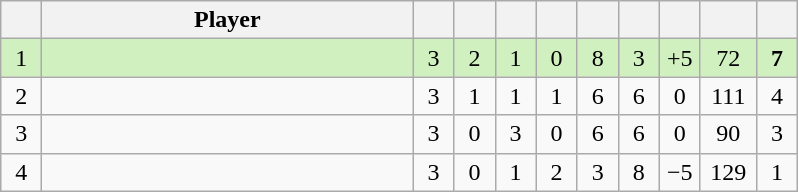<table class="wikitable" style="text-align:center; margin: 1em auto 1em auto, align:left">
<tr>
<th width=20></th>
<th width=240>Player</th>
<th width=20></th>
<th width=20></th>
<th width=20></th>
<th width=20></th>
<th width=20></th>
<th width=20></th>
<th width=20></th>
<th width=30></th>
<th width=20></th>
</tr>
<tr style="background:#D0F0C0;">
<td>1</td>
<td align=left></td>
<td>3</td>
<td>2</td>
<td>1</td>
<td>0</td>
<td>8</td>
<td>3</td>
<td>+5</td>
<td>72</td>
<td><strong>7</strong></td>
</tr>
<tr style=>
<td>2</td>
<td align=left></td>
<td>3</td>
<td>1</td>
<td>1</td>
<td>1</td>
<td>6</td>
<td>6</td>
<td>0</td>
<td>111</td>
<td>4</td>
</tr>
<tr style=>
<td>3</td>
<td align=left></td>
<td>3</td>
<td>0</td>
<td>3</td>
<td>0</td>
<td>6</td>
<td>6</td>
<td>0</td>
<td>90</td>
<td>3</td>
</tr>
<tr style=>
<td>4</td>
<td align=left></td>
<td>3</td>
<td>0</td>
<td>1</td>
<td>2</td>
<td>3</td>
<td>8</td>
<td>−5</td>
<td>129</td>
<td>1</td>
</tr>
</table>
